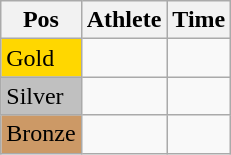<table class="wikitable">
<tr>
<th>Pos</th>
<th>Athlete</th>
<th>Time</th>
</tr>
<tr>
<td bgcolor="gold">Gold</td>
<td></td>
<td></td>
</tr>
<tr>
<td bgcolor="silver">Silver</td>
<td></td>
<td></td>
</tr>
<tr>
<td bgcolor="CC9966">Bronze</td>
<td></td>
<td></td>
</tr>
</table>
